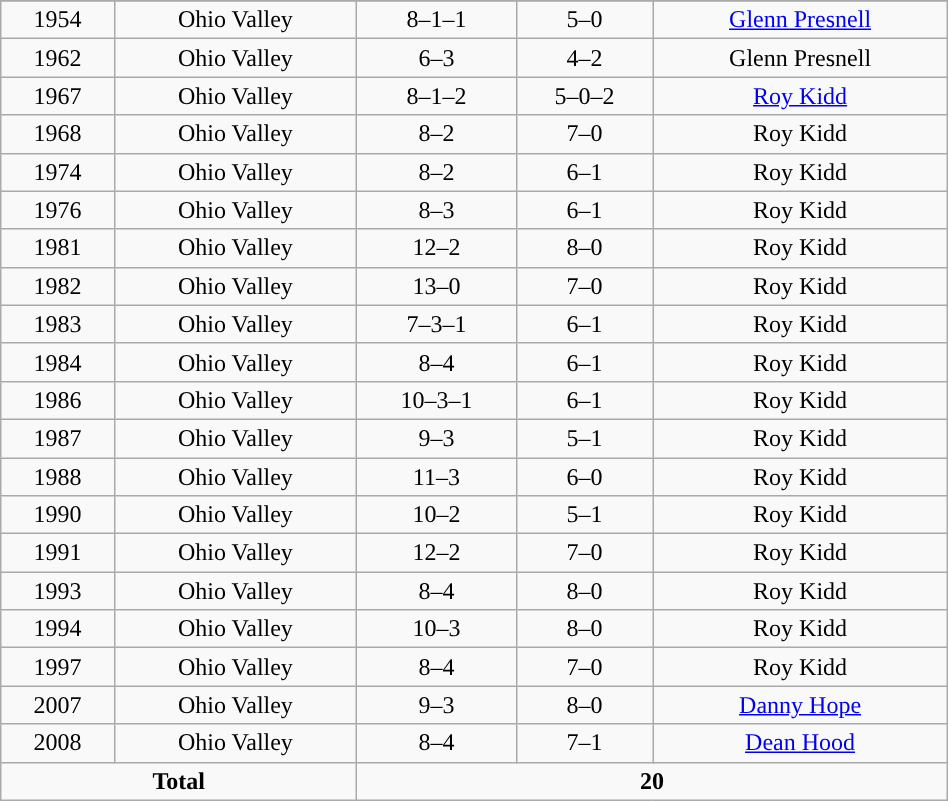<table class="wikitable" style="width:50%;">
<tr>
</tr>
<tr style="text-align:center;">
<td>1954</td>
<td>Ohio Valley</td>
<td>8–1–1</td>
<td>5–0</td>
<td><a href='#'>Glenn Presnell</a></td>
</tr>
<tr style="text-align:center;">
<td>1962</td>
<td>Ohio Valley</td>
<td>6–3</td>
<td>4–2</td>
<td>Glenn Presnell</td>
</tr>
<tr style="text-align:center;">
<td>1967</td>
<td>Ohio Valley</td>
<td>8–1–2</td>
<td>5–0–2</td>
<td><a href='#'>Roy Kidd</a></td>
</tr>
<tr style="text-align:center;">
<td>1968</td>
<td>Ohio Valley</td>
<td>8–2</td>
<td>7–0</td>
<td>Roy Kidd</td>
</tr>
<tr style="text-align:center;">
<td>1974</td>
<td>Ohio Valley</td>
<td>8–2</td>
<td>6–1</td>
<td>Roy Kidd</td>
</tr>
<tr style="text-align:center;">
<td>1976</td>
<td>Ohio Valley</td>
<td>8–3</td>
<td>6–1</td>
<td>Roy Kidd</td>
</tr>
<tr style="text-align:center;">
<td>1981</td>
<td>Ohio Valley</td>
<td>12–2</td>
<td>8–0</td>
<td>Roy Kidd</td>
</tr>
<tr style="text-align:center;">
<td>1982</td>
<td>Ohio Valley</td>
<td>13–0</td>
<td>7–0</td>
<td>Roy Kidd</td>
</tr>
<tr style="text-align:center;">
<td>1983</td>
<td>Ohio Valley</td>
<td>7–3–1</td>
<td>6–1</td>
<td>Roy Kidd</td>
</tr>
<tr style="text-align:center;">
<td>1984</td>
<td>Ohio Valley</td>
<td>8–4</td>
<td>6–1</td>
<td>Roy Kidd</td>
</tr>
<tr style="text-align:center;">
<td>1986</td>
<td>Ohio Valley</td>
<td>10–3–1</td>
<td>6–1</td>
<td>Roy Kidd</td>
</tr>
<tr style="text-align:center;">
<td>1987</td>
<td>Ohio Valley</td>
<td>9–3</td>
<td>5–1</td>
<td>Roy Kidd</td>
</tr>
<tr style="text-align:center;">
<td>1988</td>
<td>Ohio Valley</td>
<td>11–3</td>
<td>6–0</td>
<td>Roy Kidd</td>
</tr>
<tr style="text-align:center;">
<td>1990</td>
<td>Ohio Valley</td>
<td>10–2</td>
<td>5–1</td>
<td>Roy Kidd</td>
</tr>
<tr style="text-align:center;">
<td>1991</td>
<td>Ohio Valley</td>
<td>12–2</td>
<td>7–0</td>
<td>Roy Kidd</td>
</tr>
<tr style="text-align:center;">
<td>1993</td>
<td>Ohio Valley</td>
<td>8–4</td>
<td>8–0</td>
<td>Roy Kidd</td>
</tr>
<tr style="text-align:center;">
<td>1994</td>
<td>Ohio Valley</td>
<td>10–3</td>
<td>8–0</td>
<td>Roy Kidd</td>
</tr>
<tr style="text-align:center;">
<td>1997</td>
<td>Ohio Valley</td>
<td>8–4</td>
<td>7–0</td>
<td>Roy Kidd</td>
</tr>
<tr style="text-align:center;">
<td>2007</td>
<td>Ohio Valley</td>
<td>9–3</td>
<td>8–0</td>
<td><a href='#'>Danny Hope</a></td>
</tr>
<tr style="text-align:center;">
<td>2008</td>
<td>Ohio Valley</td>
<td>8–4</td>
<td>7–1</td>
<td><a href='#'>Dean Hood</a></td>
</tr>
<tr style="text-align:center; ">
<td colspan="2"><strong>Total</strong></td>
<td colspan="3"><strong>20</strong></td>
</tr>
</table>
